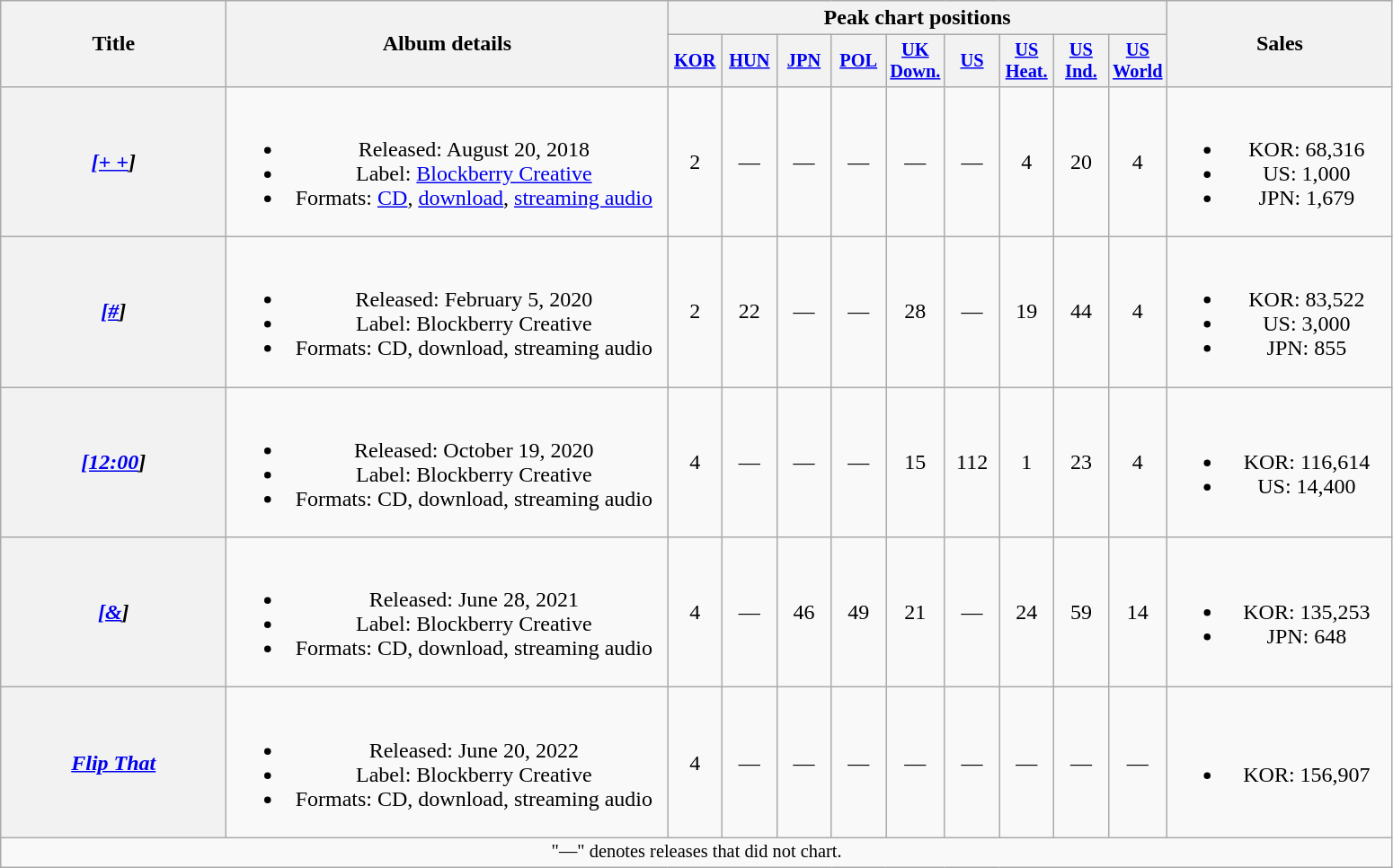<table class="wikitable plainrowheaders" style="text-align:center;">
<tr>
<th scope="col" rowspan="2" style="width:10em;">Title</th>
<th scope="col" rowspan="2" style="width:20em;">Album details</th>
<th scope="col" colspan="9">Peak chart positions</th>
<th scope="col" rowspan="2" style="width:10em;">Sales</th>
</tr>
<tr>
<th scope="col" style="width:2.5em;font-size:85%;"><a href='#'>KOR</a><br></th>
<th scope="col" style="width:2.5em;font-size:85%;"><a href='#'>HUN</a><br></th>
<th scope="col" style="width:2.5em;font-size:85%;"><a href='#'>JPN</a><br></th>
<th scope="col" style="width:2.5em;font-size:85%;"><a href='#'>POL</a><br></th>
<th scope="col" style="width:2.5em;font-size:85%;"><a href='#'>UK<br>Down.</a><br></th>
<th scope="col" style="width:2.5em;font-size:85%;"><a href='#'>US</a><br></th>
<th scope="col" style="width:2.5em;font-size:85%;"><a href='#'>US<br>Heat.</a><br></th>
<th scope="col" style="width:2.5em;font-size:85%;"><a href='#'>US<br>Ind.</a><br></th>
<th scope="col" style="width:2.5em;font-size:85%;"><a href='#'>US<br>World</a><br></th>
</tr>
<tr>
<th scope="row"><em><a href='#'>[+ +</a>]</em></th>
<td><br><ul><li>Released: August 20, 2018</li><li>Label: <a href='#'>Blockberry Creative</a></li><li>Formats: <a href='#'>CD</a>, <a href='#'>download</a>, <a href='#'>streaming audio</a></li></ul></td>
<td>2</td>
<td>—</td>
<td>—</td>
<td>—</td>
<td>—</td>
<td>—</td>
<td>4</td>
<td>20</td>
<td>4</td>
<td><br><ul><li>KOR: 68,316</li><li>US: 1,000</li><li>JPN: 1,679</li></ul></td>
</tr>
<tr>
<th scope="row"><em><a href='#'>[#</a>]</em></th>
<td><br><ul><li>Released: February 5, 2020</li><li>Label: Blockberry Creative</li><li>Formats: CD, download, streaming audio</li></ul></td>
<td>2</td>
<td>22</td>
<td>—</td>
<td>—</td>
<td>28</td>
<td>—</td>
<td>19</td>
<td>44</td>
<td>4</td>
<td><br><ul><li>KOR: 83,522</li><li>US: 3,000</li><li>JPN: 855</li></ul></td>
</tr>
<tr>
<th scope="row"><em><a href='#'>[12:00</a>]</em></th>
<td><br><ul><li>Released: October 19, 2020</li><li>Label: Blockberry Creative</li><li>Formats: CD, download, streaming audio</li></ul></td>
<td>4</td>
<td>—</td>
<td>—</td>
<td>—</td>
<td>15</td>
<td>112</td>
<td>1</td>
<td>23</td>
<td>4</td>
<td><br><ul><li>KOR: 116,614</li><li>US: 14,400</li></ul></td>
</tr>
<tr>
<th scope="row"><em><a href='#'>[&</a>]</em></th>
<td><br><ul><li>Released: June 28, 2021</li><li>Label: Blockberry Creative</li><li>Formats: CD, download, streaming audio</li></ul></td>
<td>4</td>
<td>—</td>
<td>46</td>
<td>49</td>
<td>21</td>
<td>—</td>
<td>24</td>
<td>59</td>
<td>14</td>
<td><br><ul><li>KOR: 135,253</li><li>JPN: 648</li></ul></td>
</tr>
<tr>
<th scope="row"><em><a href='#'>Flip That</a></em></th>
<td><br><ul><li>Released: June 20, 2022</li><li>Label: Blockberry Creative</li><li>Formats: CD, download, streaming audio</li></ul></td>
<td>4</td>
<td>—</td>
<td>—</td>
<td>—</td>
<td>—</td>
<td>—</td>
<td>—</td>
<td>—</td>
<td>—</td>
<td><br><ul><li>KOR: 156,907</li></ul></td>
</tr>
<tr>
<td colspan="12" style="font-size:85%">"—" denotes releases that did not chart.</td>
</tr>
</table>
